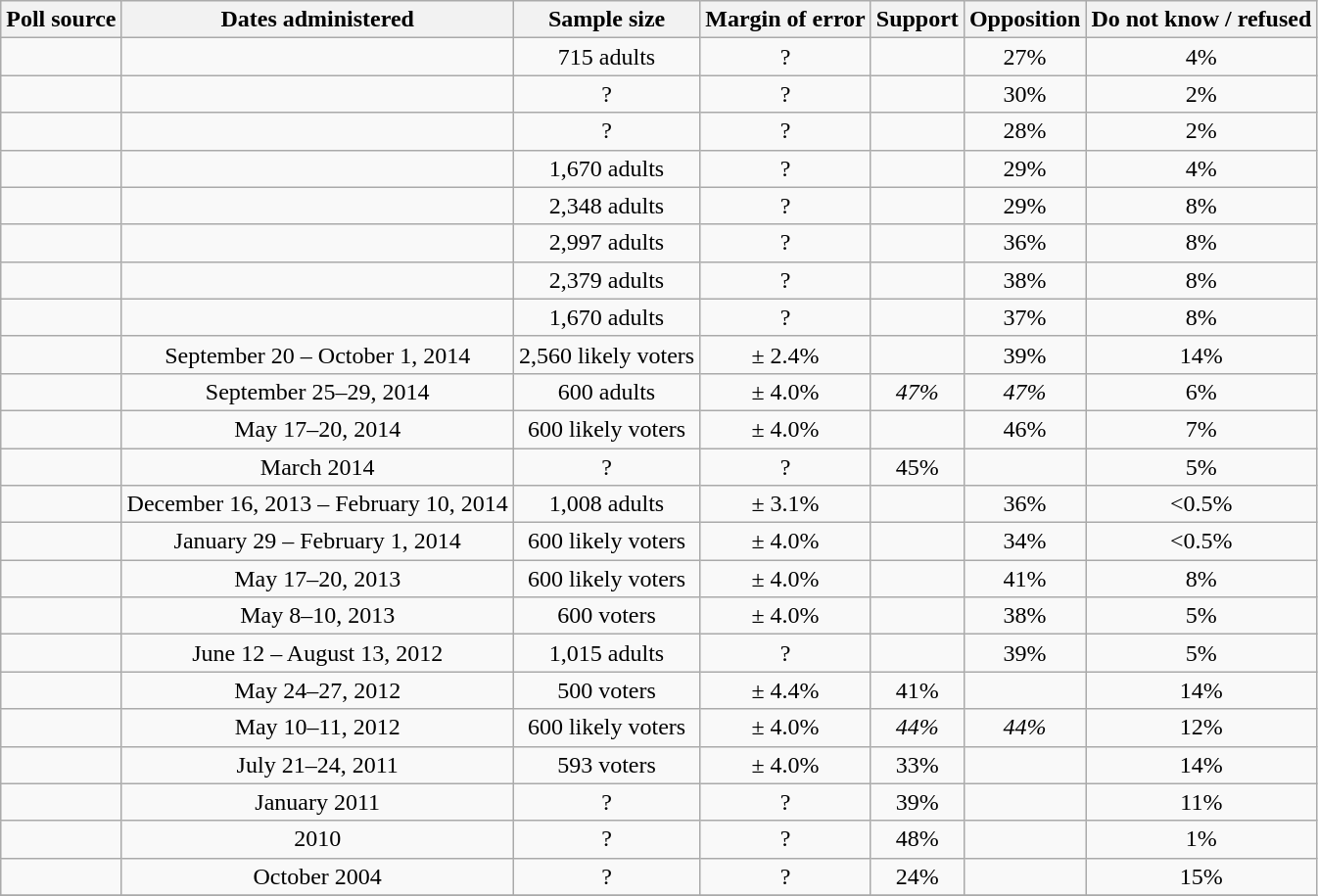<table class="wikitable" style="text-align: center">
<tr>
<th>Poll source</th>
<th>Dates administered</th>
<th>Sample size</th>
<th>Margin of error</th>
<th>Support</th>
<th>Opposition</th>
<th>Do not know / refused</th>
</tr>
<tr>
<td></td>
<td></td>
<td>715 adults</td>
<td>?</td>
<td></td>
<td>27%</td>
<td>4%</td>
</tr>
<tr>
<td></td>
<td></td>
<td>?</td>
<td>?</td>
<td></td>
<td>30%</td>
<td>2%</td>
</tr>
<tr>
<td></td>
<td></td>
<td>?</td>
<td>?</td>
<td></td>
<td>28%</td>
<td>2%</td>
</tr>
<tr>
<td></td>
<td></td>
<td>1,670 adults</td>
<td>?</td>
<td></td>
<td>29%</td>
<td>4%</td>
</tr>
<tr>
<td></td>
<td></td>
<td>2,348 adults</td>
<td>?</td>
<td></td>
<td>29%</td>
<td>8%</td>
</tr>
<tr>
<td></td>
<td></td>
<td>2,997 adults</td>
<td>?</td>
<td></td>
<td>36%</td>
<td>8%</td>
</tr>
<tr>
<td></td>
<td></td>
<td>2,379 adults</td>
<td>?</td>
<td></td>
<td>38%</td>
<td>8%</td>
</tr>
<tr>
<td></td>
<td></td>
<td>1,670 adults</td>
<td>?</td>
<td></td>
<td>37%</td>
<td>8%</td>
</tr>
<tr>
<td></td>
<td>September 20 – October 1, 2014</td>
<td>2,560 likely voters</td>
<td>± 2.4%</td>
<td></td>
<td>39%</td>
<td>14%</td>
</tr>
<tr>
<td></td>
<td>September 25–29, 2014</td>
<td>600 adults</td>
<td>± 4.0%</td>
<td><em>47%</em></td>
<td><em>47%</em></td>
<td>6%</td>
</tr>
<tr>
<td></td>
<td>May 17–20, 2014</td>
<td>600 likely voters</td>
<td>± 4.0%</td>
<td></td>
<td>46%</td>
<td>7%</td>
</tr>
<tr>
<td></td>
<td>March 2014</td>
<td>?</td>
<td>?</td>
<td>45%</td>
<td></td>
<td>5%</td>
</tr>
<tr>
<td></td>
<td>December 16, 2013 – February 10, 2014</td>
<td>1,008 adults</td>
<td>± 3.1%</td>
<td></td>
<td>36%</td>
<td><0.5%</td>
</tr>
<tr>
<td></td>
<td>January 29 – February 1, 2014</td>
<td>600 likely voters</td>
<td>± 4.0%</td>
<td></td>
<td>34%</td>
<td><0.5%</td>
</tr>
<tr>
<td></td>
<td>May 17–20, 2013</td>
<td>600 likely voters</td>
<td>± 4.0%</td>
<td></td>
<td>41%</td>
<td>8%</td>
</tr>
<tr>
<td></td>
<td>May 8–10, 2013</td>
<td>600 voters</td>
<td>± 4.0%</td>
<td></td>
<td>38%</td>
<td>5%</td>
</tr>
<tr>
<td></td>
<td>June 12 – August 13, 2012</td>
<td>1,015 adults</td>
<td>?</td>
<td></td>
<td>39%</td>
<td>5%</td>
</tr>
<tr>
<td></td>
<td>May 24–27, 2012</td>
<td>500 voters</td>
<td>± 4.4%</td>
<td>41%</td>
<td></td>
<td>14%</td>
</tr>
<tr>
<td></td>
<td>May 10–11, 2012</td>
<td>600 likely voters</td>
<td>± 4.0%</td>
<td><em>44%</em></td>
<td><em>44%</em></td>
<td>12%</td>
</tr>
<tr>
<td></td>
<td>July 21–24, 2011</td>
<td>593 voters</td>
<td>± 4.0%</td>
<td>33%</td>
<td></td>
<td>14%</td>
</tr>
<tr>
<td></td>
<td>January 2011</td>
<td>?</td>
<td>?</td>
<td>39%</td>
<td></td>
<td>11%</td>
</tr>
<tr>
<td></td>
<td>2010</td>
<td>?</td>
<td>?</td>
<td>48%</td>
<td></td>
<td>1%</td>
</tr>
<tr>
<td></td>
<td>October 2004</td>
<td>?</td>
<td>?</td>
<td>24%</td>
<td></td>
<td>15%</td>
</tr>
<tr>
</tr>
</table>
